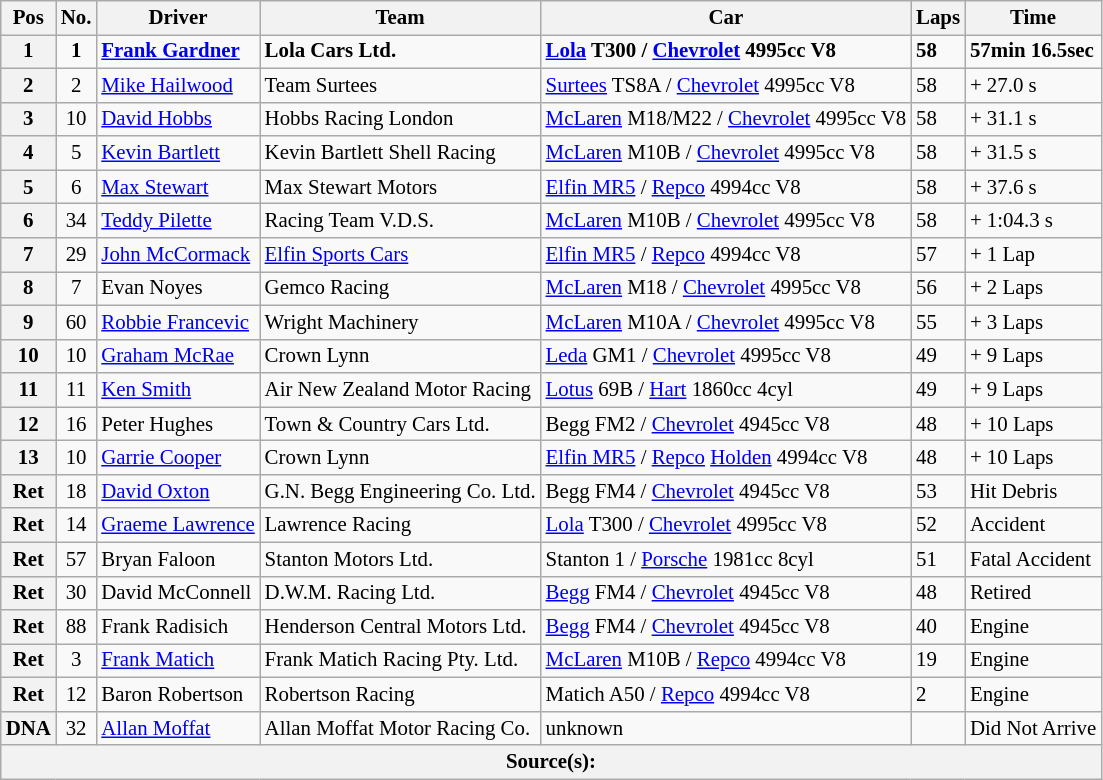<table class="wikitable" style="font-size: 87%;">
<tr>
<th>Pos</th>
<th>No.</th>
<th>Driver</th>
<th>Team</th>
<th>Car</th>
<th>Laps</th>
<th>Time</th>
</tr>
<tr>
<th>1</th>
<td align="center"><strong>1</strong></td>
<td><strong> <a href='#'>Frank Gardner</a></strong></td>
<td><strong>Lola Cars Ltd.</strong></td>
<td><strong><a href='#'>Lola</a> T300 / <a href='#'>Chevrolet</a> 4995cc V8</strong></td>
<td><strong>58</strong></td>
<td><strong>57min 16.5sec</strong></td>
</tr>
<tr>
<th>2</th>
<td align="center">2</td>
<td> <a href='#'>Mike Hailwood</a></td>
<td>Team Surtees</td>
<td><a href='#'>Surtees</a> TS8A / <a href='#'>Chevrolet</a> 4995cc V8</td>
<td>58</td>
<td>+ 27.0 s</td>
</tr>
<tr>
<th>3</th>
<td align="center">10</td>
<td> <a href='#'>David Hobbs</a></td>
<td>Hobbs Racing London</td>
<td><a href='#'>McLaren</a> M18/M22 / <a href='#'>Chevrolet</a> 4995cc V8</td>
<td>58</td>
<td>+ 31.1 s</td>
</tr>
<tr>
<th>4</th>
<td align="center">5</td>
<td> <a href='#'>Kevin Bartlett</a></td>
<td>Kevin Bartlett Shell Racing</td>
<td><a href='#'>McLaren</a> M10B / <a href='#'>Chevrolet</a> 4995cc V8</td>
<td>58</td>
<td>+ 31.5 s</td>
</tr>
<tr>
<th>5</th>
<td align="center">6</td>
<td> <a href='#'>Max Stewart</a></td>
<td>Max Stewart Motors</td>
<td><a href='#'>Elfin MR5</a> / <a href='#'>Repco</a> 4994cc V8</td>
<td>58</td>
<td>+ 37.6 s</td>
</tr>
<tr>
<th>6</th>
<td align="center">34</td>
<td> <a href='#'>Teddy Pilette</a></td>
<td>Racing Team V.D.S.</td>
<td><a href='#'>McLaren</a> M10B / <a href='#'>Chevrolet</a> 4995cc V8</td>
<td>58</td>
<td>+ 1:04.3 s</td>
</tr>
<tr>
<th>7</th>
<td align="center">29</td>
<td> <a href='#'>John McCormack</a></td>
<td><a href='#'>Elfin Sports Cars</a></td>
<td><a href='#'>Elfin MR5</a> / <a href='#'>Repco</a> 4994cc V8</td>
<td>57</td>
<td>+ 1 Lap</td>
</tr>
<tr>
<th>8</th>
<td align="center">7</td>
<td> Evan Noyes</td>
<td>Gemco Racing</td>
<td><a href='#'>McLaren</a> M18 / <a href='#'>Chevrolet</a> 4995cc V8</td>
<td>56</td>
<td>+ 2 Laps</td>
</tr>
<tr>
<th>9</th>
<td align="center">60</td>
<td> <a href='#'>Robbie Francevic</a></td>
<td>Wright Machinery</td>
<td><a href='#'>McLaren</a> M10A / <a href='#'>Chevrolet</a> 4995cc V8</td>
<td>55</td>
<td>+ 3 Laps</td>
</tr>
<tr>
<th>10</th>
<td align="center">10</td>
<td> <a href='#'>Graham McRae</a></td>
<td>Crown Lynn</td>
<td><a href='#'>Leda</a> GM1 / <a href='#'>Chevrolet</a> 4995cc V8</td>
<td>49</td>
<td>+ 9 Laps</td>
</tr>
<tr>
<th>11</th>
<td align="center">11</td>
<td> <a href='#'>Ken Smith</a></td>
<td>Air New Zealand Motor Racing</td>
<td><a href='#'>Lotus</a> 69B / <a href='#'>Hart</a> 1860cc 4cyl</td>
<td>49</td>
<td>+ 9 Laps</td>
</tr>
<tr>
<th>12</th>
<td align="center">16</td>
<td> Peter Hughes</td>
<td>Town & Country Cars Ltd.</td>
<td>Begg FM2 / <a href='#'>Chevrolet</a> 4945cc V8</td>
<td>48</td>
<td>+ 10 Laps</td>
</tr>
<tr>
<th>13</th>
<td align="center">10</td>
<td> <a href='#'>Garrie Cooper</a></td>
<td>Crown Lynn</td>
<td><a href='#'>Elfin MR5</a> / <a href='#'>Repco</a> <a href='#'>Holden</a> 4994cc V8</td>
<td>48</td>
<td>+ 10 Laps</td>
</tr>
<tr>
<th>Ret</th>
<td align="center">18</td>
<td> <a href='#'>David Oxton</a></td>
<td>G.N. Begg Engineering Co. Ltd.</td>
<td>Begg FM4 / <a href='#'>Chevrolet</a> 4945cc V8</td>
<td>53</td>
<td>Hit Debris</td>
</tr>
<tr>
<th>Ret</th>
<td align="center">14</td>
<td> <a href='#'>Graeme Lawrence</a></td>
<td>Lawrence Racing</td>
<td><a href='#'>Lola</a> T300 / <a href='#'>Chevrolet</a> 4995cc V8</td>
<td>52</td>
<td>Accident</td>
</tr>
<tr>
<th>Ret</th>
<td align="center">57</td>
<td> Bryan Faloon</td>
<td>Stanton Motors Ltd.</td>
<td>Stanton 1 / <a href='#'>Porsche</a> 1981cc 8cyl</td>
<td>51</td>
<td>Fatal Accident</td>
</tr>
<tr>
<th>Ret</th>
<td align="center">30</td>
<td> David McConnell</td>
<td>D.W.M. Racing Ltd.</td>
<td><a href='#'>Begg</a> FM4 / <a href='#'>Chevrolet</a> 4945cc V8</td>
<td>48</td>
<td>Retired</td>
</tr>
<tr>
<th>Ret</th>
<td align="center">88</td>
<td> Frank Radisich</td>
<td>Henderson Central Motors Ltd.</td>
<td><a href='#'>Begg</a> FM4 / <a href='#'>Chevrolet</a> 4945cc V8</td>
<td>40</td>
<td>Engine</td>
</tr>
<tr>
<th>Ret</th>
<td align="center">3</td>
<td> <a href='#'>Frank Matich</a></td>
<td>Frank Matich Racing Pty. Ltd.</td>
<td><a href='#'>McLaren</a> M10B / <a href='#'>Repco</a> 4994cc V8</td>
<td>19</td>
<td>Engine</td>
</tr>
<tr>
<th>Ret</th>
<td align="center">12</td>
<td> Baron Robertson</td>
<td>Robertson Racing</td>
<td>Matich A50 / <a href='#'>Repco</a> 4994cc V8</td>
<td>2</td>
<td>Engine</td>
</tr>
<tr>
<th>DNA</th>
<td align="center">32</td>
<td> <a href='#'>Allan Moffat</a></td>
<td>Allan Moffat Motor Racing Co.</td>
<td>unknown</td>
<td></td>
<td>Did Not Arrive</td>
</tr>
<tr>
<th colspan=7>Source(s):</th>
</tr>
</table>
